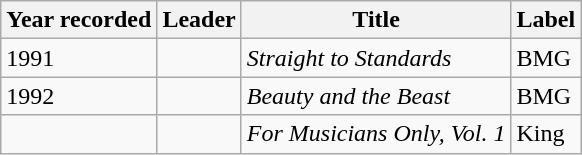<table class="wikitable sortable">
<tr>
<th>Year recorded</th>
<th>Leader</th>
<th>Title</th>
<th>Label</th>
</tr>
<tr>
<td>1991</td>
<td></td>
<td><em>Straight to Standards</em></td>
<td>BMG</td>
</tr>
<tr>
<td>1992</td>
<td></td>
<td><em>Beauty and the Beast</em></td>
<td>BMG</td>
</tr>
<tr>
<td></td>
<td></td>
<td><em>For Musicians Only, Vol. 1</em></td>
<td>King</td>
</tr>
</table>
